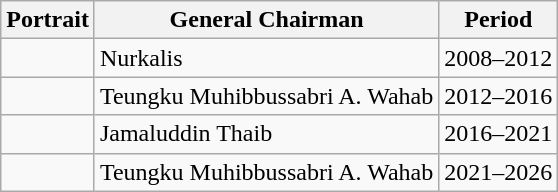<table class="wikitable">
<tr>
<th>Portrait</th>
<th>General Chairman</th>
<th>Period</th>
</tr>
<tr>
<td></td>
<td>Nurkalis</td>
<td>2008–2012</td>
</tr>
<tr>
<td></td>
<td>Teungku Muhibbussabri A. Wahab</td>
<td>2012–2016</td>
</tr>
<tr>
<td></td>
<td>Jamaluddin Thaib</td>
<td>2016–2021</td>
</tr>
<tr>
<td></td>
<td>Teungku Muhibbussabri A. Wahab</td>
<td>2021–2026</td>
</tr>
</table>
